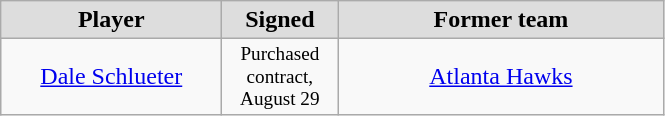<table class="wikitable" style="text-align: center">
<tr align="center"  bgcolor="#dddddd">
<td style="width:140px"><strong>Player</strong></td>
<td style="width:70px"><strong>Signed</strong></td>
<td style="width:210px"><strong>Former team</strong></td>
</tr>
<tr style="height:40px">
<td><a href='#'>Dale Schlueter</a></td>
<td style="font-size: 80%">Purchased contract, August 29</td>
<td><a href='#'>Atlanta Hawks</a></td>
</tr>
</table>
